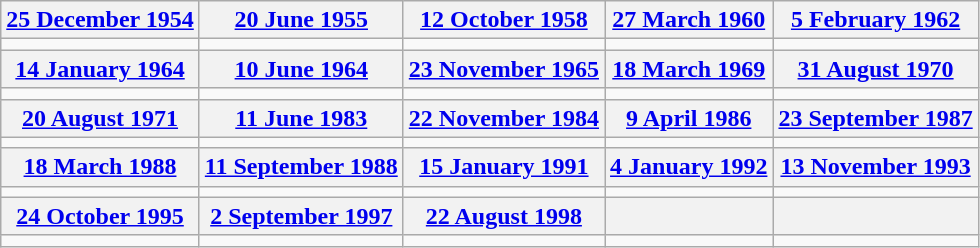<table class="wikitable">
<tr>
<th align="center"><a href='#'>25 December 1954</a></th>
<th align="center"><a href='#'>20 June 1955</a></th>
<th align="center"><a href='#'>12 October 1958</a></th>
<th align="center"><a href='#'>27 March 1960</a></th>
<th align="center"><a href='#'>5 February 1962</a></th>
</tr>
<tr>
<td></td>
<td></td>
<td></td>
<td></td>
<td></td>
</tr>
<tr>
<th align="center"><a href='#'>14 January 1964</a></th>
<th align="center"><a href='#'>10 June 1964</a></th>
<th align="center"><a href='#'>23 November 1965</a></th>
<th align="center"><a href='#'>18 March 1969</a></th>
<th align="center"><a href='#'>31 August 1970</a></th>
</tr>
<tr>
<td></td>
<td></td>
<td></td>
<td></td>
<td></td>
</tr>
<tr>
<th align="center"><a href='#'>20 August 1971</a></th>
<th align="center"><a href='#'>11 June 1983</a></th>
<th align="center"><a href='#'>22 November 1984</a></th>
<th align="center"><a href='#'>9 April 1986</a></th>
<th align="center"><a href='#'>23 September 1987</a></th>
</tr>
<tr>
<td></td>
<td></td>
<td></td>
<td></td>
<td></td>
</tr>
<tr>
<th align="center"><a href='#'>18 March 1988</a></th>
<th align="center"><a href='#'>11 September 1988</a></th>
<th align="center"><a href='#'>15 January 1991</a></th>
<th align="center"><a href='#'>4 January 1992</a></th>
<th align="center"><a href='#'>13 November 1993</a></th>
</tr>
<tr>
<td></td>
<td></td>
<td></td>
<td></td>
<td></td>
</tr>
<tr>
<th align="center"><a href='#'>24 October 1995</a></th>
<th align="center"><a href='#'>2 September 1997</a></th>
<th align="center"><a href='#'>22 August 1998</a></th>
<th align="center"></th>
<th align="center"></th>
</tr>
<tr>
<td></td>
<td></td>
<td></td>
<td></td>
<td></td>
</tr>
</table>
